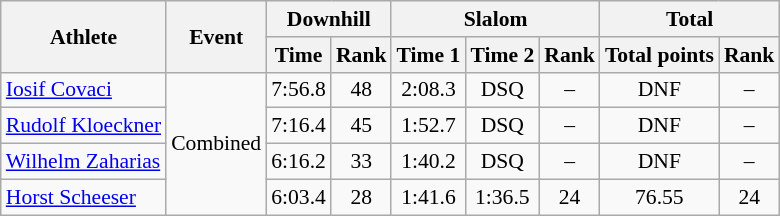<table class="wikitable" style="font-size:90%">
<tr>
<th rowspan="2">Athlete</th>
<th rowspan="2">Event</th>
<th colspan="2">Downhill</th>
<th colspan="3">Slalom</th>
<th colspan="2">Total</th>
</tr>
<tr>
<th>Time</th>
<th>Rank</th>
<th>Time 1</th>
<th>Time 2</th>
<th>Rank</th>
<th>Total points</th>
<th>Rank</th>
</tr>
<tr>
<td><a href='#'>Iosif Covaci</a></td>
<td rowspan="4">Combined</td>
<td align="center">7:56.8</td>
<td align="center">48</td>
<td align="center">2:08.3</td>
<td align="center">DSQ</td>
<td align="center">–</td>
<td align="center">DNF</td>
<td align="center">–</td>
</tr>
<tr>
<td><a href='#'>Rudolf Kloeckner</a></td>
<td align="center">7:16.4</td>
<td align="center">45</td>
<td align="center">1:52.7</td>
<td align="center">DSQ</td>
<td align="center">–</td>
<td align="center">DNF</td>
<td align="center">–</td>
</tr>
<tr>
<td><a href='#'>Wilhelm Zaharias</a></td>
<td align="center">6:16.2</td>
<td align="center">33</td>
<td align="center">1:40.2</td>
<td align="center">DSQ</td>
<td align="center">–</td>
<td align="center">DNF</td>
<td align="center">–</td>
</tr>
<tr>
<td><a href='#'>Horst Scheeser</a></td>
<td align="center">6:03.4</td>
<td align="center">28</td>
<td align="center">1:41.6</td>
<td align="center">1:36.5</td>
<td align="center">24</td>
<td align="center">76.55</td>
<td align="center">24</td>
</tr>
</table>
